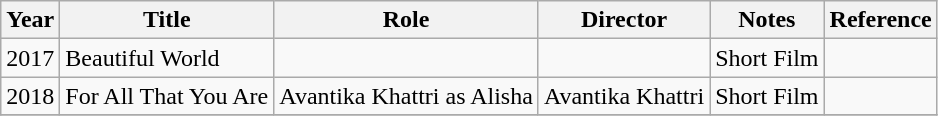<table class="wikitable sortable">
<tr>
<th>Year</th>
<th>Title</th>
<th>Role</th>
<th>Director</th>
<th class="unsortable">Notes</th>
<th>Reference</th>
</tr>
<tr>
<td>2017</td>
<td>Beautiful World</td>
<td></td>
<td></td>
<td>Short Film</td>
<td></td>
</tr>
<tr>
<td>2018</td>
<td>For All That You Are</td>
<td>Avantika Khattri as Alisha</td>
<td>Avantika Khattri</td>
<td>Short Film</td>
<td></td>
</tr>
<tr>
</tr>
</table>
